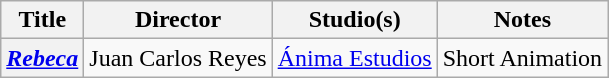<table class="wikitable sortable">
<tr>
<th>Title</th>
<th>Director</th>
<th>Studio(s)</th>
<th>Notes</th>
</tr>
<tr>
<th><em><a href='#'>Rebeca</a></em></th>
<td>Juan Carlos Reyes</td>
<td><a href='#'>Ánima Estudios</a></td>
<td>Short Animation</td>
</tr>
</table>
